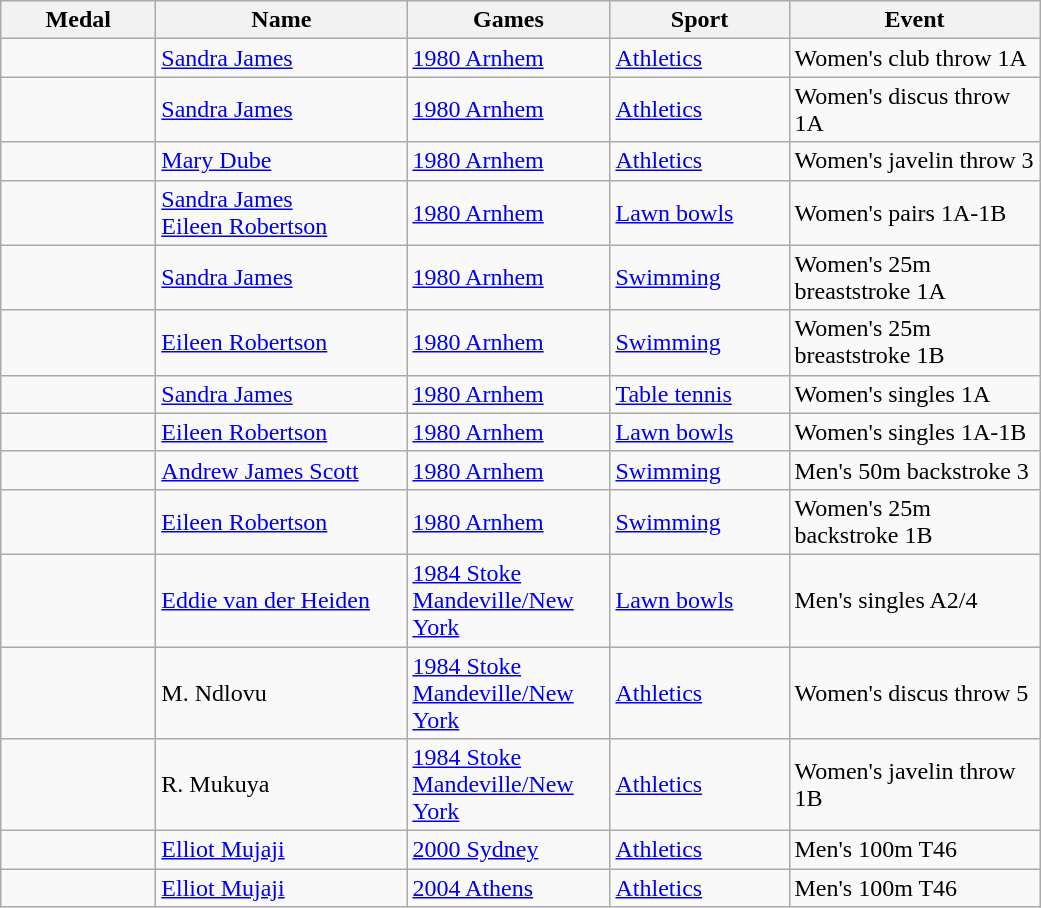<table class="wikitable">
<tr>
<th style="width:6em">Medal</th>
<th style="width:10em">Name</th>
<th style="width:8em">Games</th>
<th style="width:7em">Sport</th>
<th style="width:10em">Event</th>
</tr>
<tr>
<td></td>
<td><a href='#'>Sandra James</a></td>
<td> <a href='#'>1980 Arnhem</a></td>
<td><a href='#'>Athletics</a></td>
<td>Women's club throw 1A</td>
</tr>
<tr>
<td></td>
<td><a href='#'>Sandra James</a></td>
<td> <a href='#'>1980 Arnhem</a></td>
<td><a href='#'>Athletics</a></td>
<td>Women's discus throw 1A</td>
</tr>
<tr>
<td></td>
<td><a href='#'>Mary Dube</a></td>
<td> <a href='#'>1980 Arnhem</a></td>
<td><a href='#'>Athletics</a></td>
<td>Women's javelin throw 3</td>
</tr>
<tr>
<td></td>
<td><a href='#'>Sandra James</a><br> <a href='#'>Eileen Robertson</a></td>
<td> <a href='#'>1980 Arnhem</a></td>
<td><a href='#'>Lawn bowls</a></td>
<td>Women's pairs 1A-1B</td>
</tr>
<tr>
<td></td>
<td><a href='#'>Sandra James</a></td>
<td> <a href='#'>1980 Arnhem</a></td>
<td><a href='#'>Swimming</a></td>
<td>Women's 25m breaststroke 1A</td>
</tr>
<tr>
<td></td>
<td><a href='#'>Eileen Robertson</a></td>
<td> <a href='#'>1980 Arnhem</a></td>
<td><a href='#'>Swimming</a></td>
<td>Women's 25m breaststroke 1B</td>
</tr>
<tr>
<td></td>
<td><a href='#'>Sandra James</a></td>
<td> <a href='#'>1980 Arnhem</a></td>
<td><a href='#'>Table tennis</a></td>
<td>Women's singles 1A</td>
</tr>
<tr>
<td></td>
<td><a href='#'>Eileen Robertson</a></td>
<td> <a href='#'>1980 Arnhem</a></td>
<td><a href='#'>Lawn bowls</a></td>
<td>Women's singles 1A-1B</td>
</tr>
<tr>
<td></td>
<td><a href='#'>Andrew James Scott</a></td>
<td> <a href='#'>1980 Arnhem</a></td>
<td><a href='#'>Swimming</a></td>
<td>Men's 50m backstroke 3</td>
</tr>
<tr>
<td></td>
<td><a href='#'>Eileen Robertson</a></td>
<td> <a href='#'>1980 Arnhem</a></td>
<td><a href='#'>Swimming</a></td>
<td>Women's 25m backstroke 1B</td>
</tr>
<tr>
<td></td>
<td><a href='#'>Eddie van der Heiden</a></td>
<td>  <a href='#'>1984 Stoke Mandeville/New York</a></td>
<td><a href='#'>Lawn bowls</a></td>
<td>Men's singles A2/4</td>
</tr>
<tr>
<td></td>
<td>M. Ndlovu</td>
<td>  <a href='#'>1984 Stoke Mandeville/New York</a></td>
<td><a href='#'>Athletics</a></td>
<td>Women's discus throw 5</td>
</tr>
<tr>
<td></td>
<td>R. Mukuya</td>
<td>  <a href='#'>1984 Stoke Mandeville/New York</a></td>
<td><a href='#'>Athletics</a></td>
<td>Women's javelin throw 1B</td>
</tr>
<tr>
<td></td>
<td><a href='#'>Elliot Mujaji</a></td>
<td> <a href='#'>2000 Sydney</a></td>
<td><a href='#'>Athletics</a></td>
<td>Men's 100m T46</td>
</tr>
<tr>
<td></td>
<td><a href='#'>Elliot Mujaji</a></td>
<td> <a href='#'>2004 Athens</a></td>
<td><a href='#'>Athletics</a></td>
<td>Men's 100m T46</td>
</tr>
</table>
